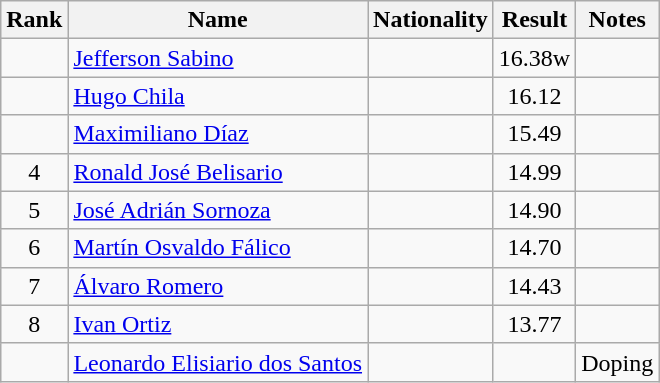<table class="wikitable sortable" style="text-align:center">
<tr>
<th>Rank</th>
<th>Name</th>
<th>Nationality</th>
<th>Result</th>
<th>Notes</th>
</tr>
<tr>
<td></td>
<td align=left><a href='#'>Jefferson Sabino</a></td>
<td align=left></td>
<td>16.38w</td>
<td></td>
</tr>
<tr>
<td></td>
<td align=left><a href='#'>Hugo Chila</a></td>
<td align=left></td>
<td>16.12</td>
<td></td>
</tr>
<tr>
<td></td>
<td align=left><a href='#'>Maximiliano Díaz</a></td>
<td align=left></td>
<td>15.49</td>
<td></td>
</tr>
<tr>
<td>4</td>
<td align=left><a href='#'>Ronald José Belisario</a></td>
<td align=left></td>
<td>14.99</td>
<td></td>
</tr>
<tr>
<td>5</td>
<td align=left><a href='#'>José Adrián Sornoza</a></td>
<td align=left></td>
<td>14.90</td>
<td></td>
</tr>
<tr>
<td>6</td>
<td align=left><a href='#'>Martín Osvaldo Fálico</a></td>
<td align=left></td>
<td>14.70</td>
<td></td>
</tr>
<tr>
<td>7</td>
<td align=left><a href='#'>Álvaro Romero</a></td>
<td align=left></td>
<td>14.43</td>
<td></td>
</tr>
<tr>
<td>8</td>
<td align=left><a href='#'>Ivan Ortiz</a></td>
<td align=left></td>
<td>13.77</td>
<td></td>
</tr>
<tr>
<td></td>
<td align=left><a href='#'>Leonardo Elisiario dos Santos</a></td>
<td align=left></td>
<td></td>
<td>Doping</td>
</tr>
</table>
